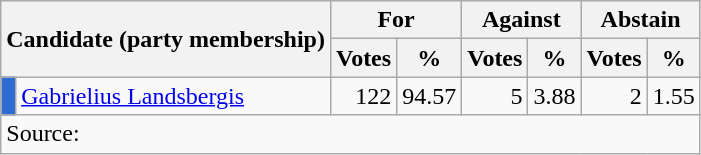<table class="wikitable">
<tr>
<th colspan="2" rowspan="2">Candidate (party membership)</th>
<th colspan="2">For</th>
<th colspan="2">Against</th>
<th colspan="2">Abstain</th>
</tr>
<tr>
<th>Votes</th>
<th>%</th>
<th>Votes</th>
<th>%</th>
<th>Votes</th>
<th>%</th>
</tr>
<tr>
<td style="background-color:#2F6CD1"></td>
<td><a href='#'>Gabrielius Landsbergis</a></td>
<td style="text-align:right;">122</td>
<td style="text-align:right;">94.57</td>
<td style="text-align:right;">5</td>
<td style="text-align:right;">3.88</td>
<td style="text-align:right;">2</td>
<td style="text-align:right;">1.55</td>
</tr>
<tr>
<td colspan="8">Source: </td>
</tr>
</table>
